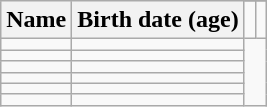<table class="wikitable sortable" style="text-align:center;">
<tr>
<th rowspan="2">Name</th>
<th rowspan="2">Birth date (age)</th>
</tr>
<tr>
<td style="text-align:left;" data-sort-value="Isobe, Rua"></td>
<td style="text-align:left;"></td>
</tr>
<tr>
<td style="text-align:left;" data-sort-value="Kimoto, Yuna"></td>
<td style="text-align:left;"></td>
</tr>
<tr>
<td style="text-align:left;" data-sort-value="Kita, Hanae"></td>
<td style="text-align:left;"></td>
</tr>
<tr>
<td style="text-align:left;" data-sort-value="Kitamura, Yuha"></td>
<td style="text-align:left;"></td>
</tr>
<tr>
<td style="text-align:left;" data-sort-value="Sugimoto, Moe"></td>
<td style="text-align:left;"></td>
</tr>
<tr>
<td style="text-align:left;" data-sort-value="Suizu, Natsuki"></td>
<td style="text-align:left;"></td>
</tr>
<tr>
<td style="text-align:left;" data-sort-value="Suzuki, Ririka"></td>
<td style="text-align:left;"></td>
</tr>
</table>
